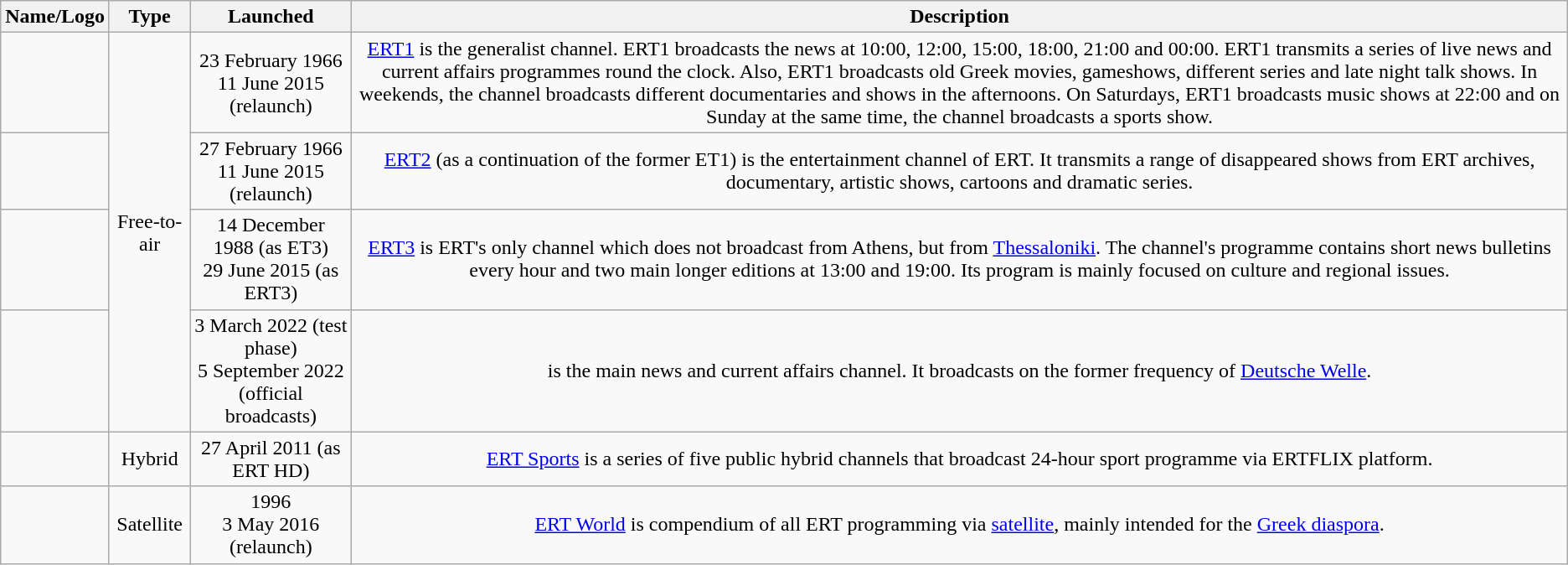<table class="wikitable" style="text-align:center">
<tr>
<th>Name/Logo</th>
<th>Type</th>
<th>Launched</th>
<th>Description</th>
</tr>
<tr>
<td></td>
<td rowspan="4">Free-to-air</td>
<td>23 February 1966<br>11 June 2015 (relaunch)</td>
<td><a href='#'>ERT1</a> is the generalist channel. ERT1 broadcasts the news at 10:00, 12:00, 15:00, 18:00, 21:00 and 00:00. ERT1 transmits a series of live news and current affairs programmes round the clock. Also, ERT1 broadcasts old Greek movies, gameshows, different series and late night talk shows. In weekends, the channel broadcasts different documentaries and shows in the afternoons. On Saturdays, ERT1 broadcasts music shows at 22:00 and on Sunday at the same time, the channel broadcasts a sports show.</td>
</tr>
<tr>
<td></td>
<td>27 February 1966<br>11 June 2015 (relaunch)</td>
<td><a href='#'>ERT2</a> (as a continuation of the former ET1) is the entertainment channel of ERT. It transmits a range of disappeared shows from ERT archives, documentary, artistic shows, cartoons and dramatic series.</td>
</tr>
<tr>
<td></td>
<td>14 December 1988 (as ET3)<br>29 June 2015 (as ERT3)</td>
<td><a href='#'>ERT3</a> is ERT's only channel which does not broadcast from Athens, but from <a href='#'>Thessaloniki</a>. The channel's programme contains short news bulletins every hour and two main longer editions at 13:00 and 19:00. Its program is mainly focused on culture and regional issues.</td>
</tr>
<tr>
<td></td>
<td>3 March 2022 (test phase)<br>5 September 2022 (official broadcasts)</td>
<td> is the main news and current affairs channel. It broadcasts on the former frequency of <a href='#'>Deutsche Welle</a>.</td>
</tr>
<tr>
<td></td>
<td>Hybrid</td>
<td>27 April 2011 (as ERT HD)<br></td>
<td><a href='#'>ERT Sports</a> is a series of five public hybrid channels that broadcast 24-hour sport programme via ERTFLIX platform.</td>
</tr>
<tr>
<td></td>
<td>Satellite</td>
<td>1996<br>3 May 2016 (relaunch)</td>
<td><a href='#'>ERT World</a> is compendium of all ERT programming via <a href='#'>satellite</a>, mainly intended for the <a href='#'>Greek diaspora</a>.</td>
</tr>
</table>
